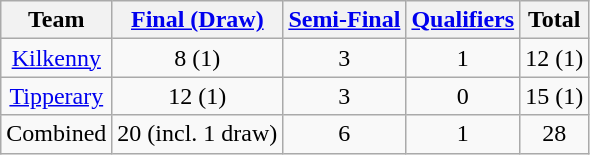<table class="wikitable" style="text-align:center;">
<tr>
<th>Team</th>
<th><a href='#'>Final (Draw)</a></th>
<th><a href='#'>Semi-Final</a></th>
<th><a href='#'>Qualifiers</a></th>
<th>Total</th>
</tr>
<tr>
<td><a href='#'>Kilkenny</a></td>
<td>8 (1)</td>
<td>3</td>
<td>1</td>
<td>12 (1)</td>
</tr>
<tr>
<td><a href='#'>Tipperary</a></td>
<td>12 (1)</td>
<td>3</td>
<td>0</td>
<td>15 (1)</td>
</tr>
<tr>
<td>Combined</td>
<td>20 (incl. 1 draw)</td>
<td>6</td>
<td>1</td>
<td>28</td>
</tr>
</table>
